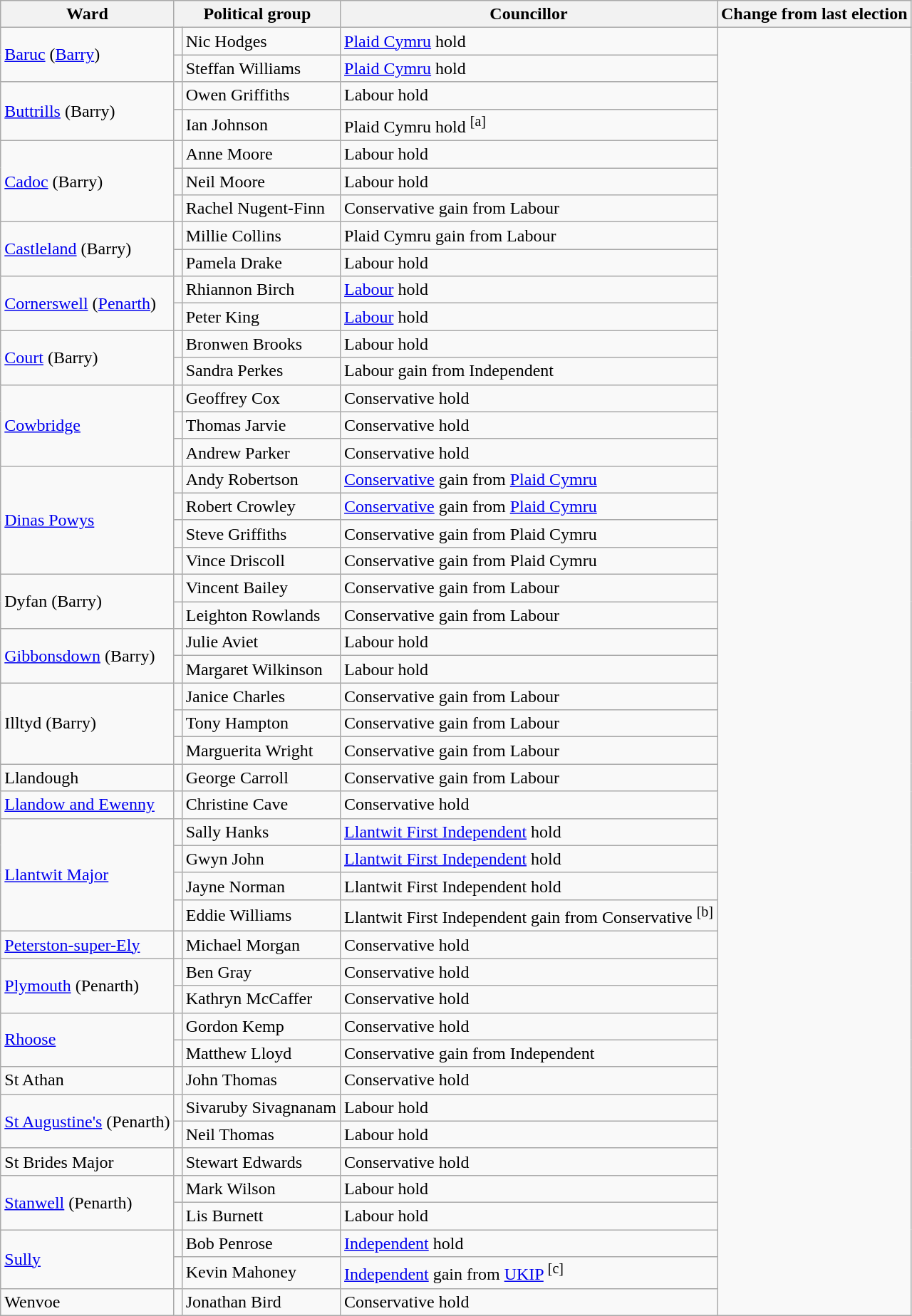<table class="wikitable">
<tr>
<th>Ward</th>
<th colspan="2">Political group</th>
<th>Councillor</th>
<th>Change from last election</th>
</tr>
<tr>
<td rowspan="2"><a href='#'>Baruc</a> (<a href='#'>Barry</a>)</td>
<td></td>
<td>Nic Hodges</td>
<td><a href='#'>Plaid Cymru</a> hold</td>
</tr>
<tr>
<td></td>
<td>Steffan Williams</td>
<td><a href='#'>Plaid Cymru</a> hold</td>
</tr>
<tr>
<td rowspan="2"><a href='#'>Buttrills</a> (Barry)</td>
<td></td>
<td>Owen Griffiths</td>
<td>Labour hold</td>
</tr>
<tr>
<td></td>
<td>Ian Johnson</td>
<td>Plaid Cymru hold <sup>[a]</sup></td>
</tr>
<tr>
<td rowspan="3"><a href='#'>Cadoc</a> (Barry)</td>
<td></td>
<td>Anne Moore</td>
<td>Labour hold</td>
</tr>
<tr>
<td></td>
<td>Neil Moore</td>
<td>Labour hold</td>
</tr>
<tr>
<td></td>
<td>Rachel Nugent-Finn</td>
<td>Conservative gain from Labour</td>
</tr>
<tr>
<td rowspan="2"><a href='#'>Castleland</a> (Barry)</td>
<td></td>
<td>Millie Collins</td>
<td>Plaid Cymru gain from Labour</td>
</tr>
<tr>
<td></td>
<td>Pamela Drake</td>
<td>Labour hold</td>
</tr>
<tr>
<td rowspan="2"><a href='#'>Cornerswell</a> (<a href='#'>Penarth</a>)</td>
<td></td>
<td>Rhiannon Birch</td>
<td><a href='#'>Labour</a> hold</td>
</tr>
<tr>
<td></td>
<td>Peter King</td>
<td><a href='#'>Labour</a> hold</td>
</tr>
<tr>
<td rowspan="2"><a href='#'>Court</a> (Barry)</td>
<td></td>
<td>Bronwen Brooks</td>
<td>Labour hold</td>
</tr>
<tr>
<td></td>
<td>Sandra Perkes</td>
<td>Labour gain from Independent</td>
</tr>
<tr>
<td rowspan="3"><a href='#'>Cowbridge</a></td>
<td></td>
<td>Geoffrey Cox</td>
<td>Conservative hold</td>
</tr>
<tr>
<td></td>
<td>Thomas Jarvie</td>
<td>Conservative hold</td>
</tr>
<tr>
<td></td>
<td>Andrew Parker</td>
<td>Conservative hold</td>
</tr>
<tr>
<td rowspan="4"><a href='#'>Dinas Powys</a></td>
<td></td>
<td>Andy Robertson</td>
<td><a href='#'>Conservative</a> gain from <a href='#'>Plaid Cymru</a></td>
</tr>
<tr>
<td></td>
<td>Robert Crowley</td>
<td><a href='#'>Conservative</a> gain from <a href='#'>Plaid Cymru</a></td>
</tr>
<tr>
<td></td>
<td>Steve Griffiths</td>
<td>Conservative gain from Plaid Cymru</td>
</tr>
<tr>
<td></td>
<td>Vince Driscoll</td>
<td>Conservative gain from Plaid Cymru</td>
</tr>
<tr>
<td rowspan="2">Dyfan (Barry)</td>
<td></td>
<td>Vincent Bailey</td>
<td>Conservative gain from Labour</td>
</tr>
<tr>
<td></td>
<td>Leighton Rowlands</td>
<td>Conservative gain from Labour</td>
</tr>
<tr>
<td rowspan="2"><a href='#'>Gibbonsdown</a> (Barry)</td>
<td></td>
<td>Julie Aviet</td>
<td>Labour hold</td>
</tr>
<tr>
<td></td>
<td>Margaret Wilkinson</td>
<td>Labour hold</td>
</tr>
<tr>
<td rowspan="3">Illtyd (Barry)</td>
<td></td>
<td>Janice Charles</td>
<td>Conservative gain from Labour</td>
</tr>
<tr>
<td></td>
<td>Tony Hampton</td>
<td>Conservative gain from Labour</td>
</tr>
<tr>
<td></td>
<td>Marguerita Wright</td>
<td>Conservative gain from Labour</td>
</tr>
<tr>
<td>Llandough</td>
<td></td>
<td>George Carroll</td>
<td>Conservative gain from Labour</td>
</tr>
<tr>
<td><a href='#'>Llandow and Ewenny</a></td>
<td></td>
<td>Christine Cave</td>
<td>Conservative hold</td>
</tr>
<tr>
<td rowspan="4"><a href='#'>Llantwit Major</a></td>
<td></td>
<td>Sally Hanks</td>
<td><a href='#'>Llantwit First Independent</a> hold</td>
</tr>
<tr>
<td></td>
<td>Gwyn John</td>
<td><a href='#'>Llantwit First Independent</a> hold</td>
</tr>
<tr>
<td></td>
<td>Jayne Norman</td>
<td>Llantwit First Independent hold</td>
</tr>
<tr>
<td></td>
<td>Eddie Williams</td>
<td>Llantwit First Independent gain from Conservative <sup>[b]</sup></td>
</tr>
<tr>
<td><a href='#'>Peterston-super-Ely</a></td>
<td></td>
<td>Michael Morgan</td>
<td>Conservative hold</td>
</tr>
<tr>
<td rowspan="2"><a href='#'>Plymouth</a> (Penarth)</td>
<td></td>
<td>Ben Gray</td>
<td>Conservative hold</td>
</tr>
<tr>
<td></td>
<td>Kathryn McCaffer</td>
<td>Conservative hold</td>
</tr>
<tr>
<td rowspan="2"><a href='#'>Rhoose</a></td>
<td></td>
<td>Gordon Kemp</td>
<td>Conservative hold</td>
</tr>
<tr>
<td></td>
<td>Matthew Lloyd</td>
<td>Conservative gain from Independent</td>
</tr>
<tr>
<td>St Athan</td>
<td></td>
<td>John Thomas</td>
<td>Conservative hold</td>
</tr>
<tr>
<td rowspan="2"><a href='#'>St Augustine's</a> (Penarth)</td>
<td></td>
<td>Sivaruby Sivagnanam</td>
<td>Labour hold</td>
</tr>
<tr>
<td></td>
<td>Neil Thomas</td>
<td>Labour hold</td>
</tr>
<tr>
<td>St Brides Major</td>
<td></td>
<td>Stewart Edwards</td>
<td>Conservative hold</td>
</tr>
<tr>
<td rowspan="2"><a href='#'>Stanwell</a> (Penarth)</td>
<td></td>
<td>Mark Wilson</td>
<td>Labour hold</td>
</tr>
<tr>
<td></td>
<td>Lis Burnett</td>
<td>Labour hold</td>
</tr>
<tr>
<td rowspan="2"><a href='#'>Sully</a></td>
<td></td>
<td>Bob Penrose</td>
<td><a href='#'>Independent</a> hold</td>
</tr>
<tr>
<td></td>
<td>Kevin Mahoney</td>
<td><a href='#'>Independent</a> gain from <a href='#'>UKIP</a> <sup>[c]</sup></td>
</tr>
<tr>
<td>Wenvoe</td>
<td></td>
<td>Jonathan Bird</td>
<td>Conservative hold</td>
</tr>
</table>
